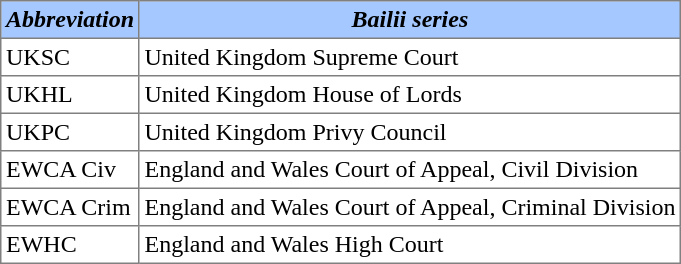<table border="1" cellpadding="3" style="border-collapse:collapse;">
<tr bgcolor="#A4C8FF" valign="top">
<th><em>Abbreviation</em></th>
<th><em>Bailii series</em></th>
</tr>
<tr valign="top">
<td>UKSC</td>
<td>United Kingdom Supreme Court</td>
</tr>
<tr valign="top">
<td>UKHL</td>
<td>United Kingdom House of Lords</td>
</tr>
<tr valign="top">
<td>UKPC</td>
<td>United Kingdom Privy Council</td>
</tr>
<tr valign="top">
<td>EWCA Civ</td>
<td>England and Wales Court of Appeal, Civil Division</td>
</tr>
<tr valign="top">
<td>EWCA Crim</td>
<td>England and Wales Court of Appeal, Criminal Division</td>
</tr>
<tr valign="top">
<td>EWHC</td>
<td>England and Wales High Court</td>
</tr>
</table>
